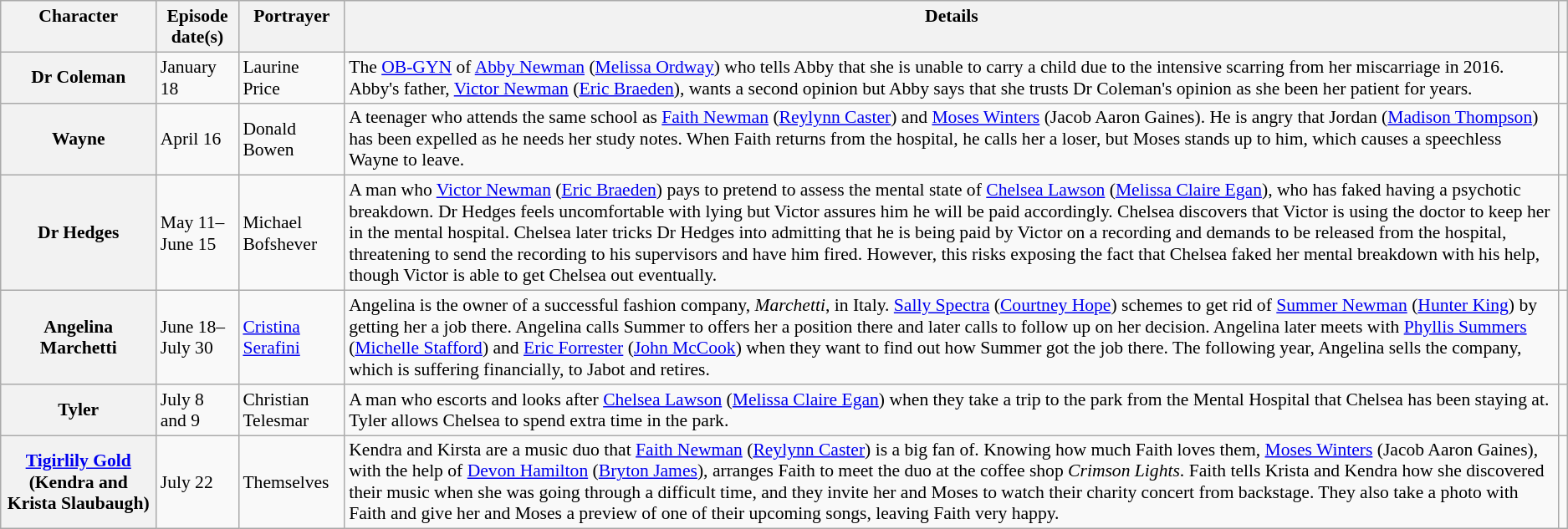<table class="wikitable plainrowheaders" style="font-size:90%">
<tr valign="top">
<th scope="col">Character</th>
<th scope="col">Episode date(s)</th>
<th scope="col">Portrayer</th>
<th scope="col">Details</th>
<th scope="col"></th>
</tr>
<tr>
<th scope="row">Dr Coleman</th>
<td>January 18</td>
<td>Laurine Price</td>
<td>The <a href='#'>OB-GYN</a> of <a href='#'>Abby Newman</a> (<a href='#'>Melissa Ordway</a>) who tells Abby that she is unable to carry a child due to the intensive scarring from her miscarriage in 2016. Abby's father, <a href='#'>Victor Newman</a> (<a href='#'>Eric Braeden</a>), wants a second opinion but Abby says that she trusts Dr Coleman's opinion as she been her patient for years.</td>
<td style="text-align:center;"></td>
</tr>
<tr>
<th scope="row">Wayne</th>
<td>April 16</td>
<td>Donald Bowen</td>
<td>A teenager who attends the same school as <a href='#'>Faith Newman</a> (<a href='#'>Reylynn Caster</a>) and <a href='#'>Moses Winters</a> (Jacob Aaron Gaines). He is angry that Jordan (<a href='#'>Madison Thompson</a>) has been expelled as he needs her study notes. When Faith returns from the hospital, he calls her a loser, but Moses stands up to him, which causes a speechless Wayne to leave.</td>
<td style="text-align:center;"></td>
</tr>
<tr>
<th scope="row">Dr Hedges</th>
<td>May 11–June 15</td>
<td>Michael Bofshever</td>
<td>A man who <a href='#'>Victor Newman</a> (<a href='#'>Eric Braeden</a>) pays to pretend to assess the mental state of <a href='#'>Chelsea Lawson</a> (<a href='#'>Melissa Claire Egan</a>), who has faked having a psychotic breakdown. Dr Hedges feels uncomfortable with lying but Victor assures him he will be paid accordingly. Chelsea discovers that Victor is using the doctor to keep her in the mental hospital. Chelsea later tricks Dr Hedges into admitting that he is being paid by Victor on a recording and demands to be released from the hospital, threatening to send the recording to his supervisors and have him fired. However, this risks exposing the fact that Chelsea faked her mental breakdown with his help, though Victor is able to get Chelsea out eventually.</td>
<td style="text-align:center;"></td>
</tr>
<tr>
<th scope="row">Angelina Marchetti</th>
<td>June 18–July 30</td>
<td><a href='#'>Cristina Serafini</a></td>
<td>Angelina is the owner of a successful fashion company, <em>Marchetti</em>, in Italy. <a href='#'>Sally Spectra</a> (<a href='#'>Courtney Hope</a>) schemes to get rid of <a href='#'>Summer Newman</a> (<a href='#'>Hunter King</a>) by getting her a job there. Angelina calls Summer to offers her a position there and later calls to follow up on her decision. Angelina later meets with <a href='#'>Phyllis Summers</a> (<a href='#'>Michelle Stafford</a>) and <a href='#'>Eric Forrester</a> (<a href='#'>John McCook</a>) when they want to find out how Summer got the job there. The following year,  Angelina sells the company, which is suffering financially, to Jabot and retires.</td>
<td style="text-align:center;"></td>
</tr>
<tr>
<th scope="row">Tyler</th>
<td>July 8 and 9</td>
<td>Christian Telesmar</td>
<td>A man who escorts and looks after <a href='#'>Chelsea Lawson</a> (<a href='#'>Melissa Claire Egan</a>) when they take a trip to the park from the Mental Hospital that Chelsea has been staying at. Tyler allows Chelsea to spend extra time in the park.</td>
<td style="text-align:center;"></td>
</tr>
<tr>
<th scope="row"><a href='#'>Tigirlily Gold</a> (Kendra and Krista Slaubaugh)</th>
<td>July 22</td>
<td>Themselves</td>
<td>Kendra and Kirsta are a music duo that <a href='#'>Faith Newman</a> (<a href='#'>Reylynn Caster</a>) is a big fan of. Knowing how much Faith loves them, <a href='#'>Moses Winters</a> (Jacob Aaron Gaines), with the help of <a href='#'>Devon Hamilton</a> (<a href='#'>Bryton James</a>), arranges Faith to meet the duo at the coffee shop <em>Crimson Lights</em>. Faith tells Krista and Kendra how she discovered their music when she was going through a difficult time, and they invite her and Moses to watch their charity concert from backstage. They also take a photo with Faith and give her and Moses a preview of one of their upcoming songs, leaving Faith very happy.</td>
<td style="text-align:center;"></td>
</tr>
</table>
